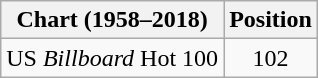<table class="wikitable plainrowheaders">
<tr>
<th>Chart (1958–2018)</th>
<th>Position</th>
</tr>
<tr>
<td>US <em>Billboard</em> Hot 100</td>
<td style="text-align:center;">102</td>
</tr>
</table>
